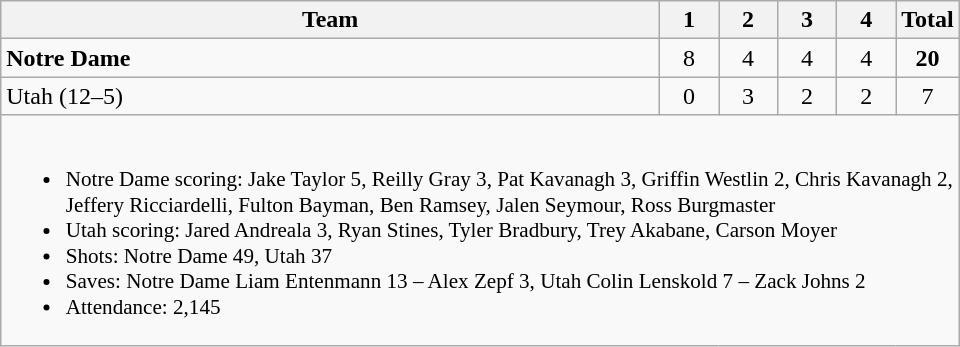<table class="wikitable" style="text-align:center; max-width:40em">
<tr>
<th>Team</th>
<th style="width:2em">1</th>
<th style="width:2em">2</th>
<th style="width:2em">3</th>
<th style="width:2em">4</th>
<th style="width:2em">Total</th>
</tr>
<tr>
<td style="text-align:left"><strong>Notre Dame</strong></td>
<td>8</td>
<td>4</td>
<td>4</td>
<td>4</td>
<td><strong>20</strong></td>
</tr>
<tr>
<td style="text-align:left">Utah (12–5)</td>
<td>0</td>
<td>3</td>
<td>2</td>
<td>2</td>
<td>7</td>
</tr>
<tr>
<td colspan=6 style="text-align:left; font-size:88%;"><br><ul><li>Notre Dame scoring: Jake Taylor 5, Reilly Gray 3, Pat Kavanagh 3, Griffin Westlin 2, Chris Kavanagh 2, Jeffery Ricciardelli, Fulton Bayman, Ben Ramsey,  Jalen Seymour, Ross Burgmaster</li><li>Utah scoring: Jared Andreala 3, Ryan Stines, Tyler Bradbury, Trey Akabane, Carson Moyer</li><li>Shots: Notre Dame 49, Utah 37</li><li>Saves: Notre Dame Liam Entenmann 13 – Alex Zepf 3, Utah Colin Lenskold 7 – Zack Johns 2</li><li>Attendance: 2,145</li></ul></td>
</tr>
</table>
